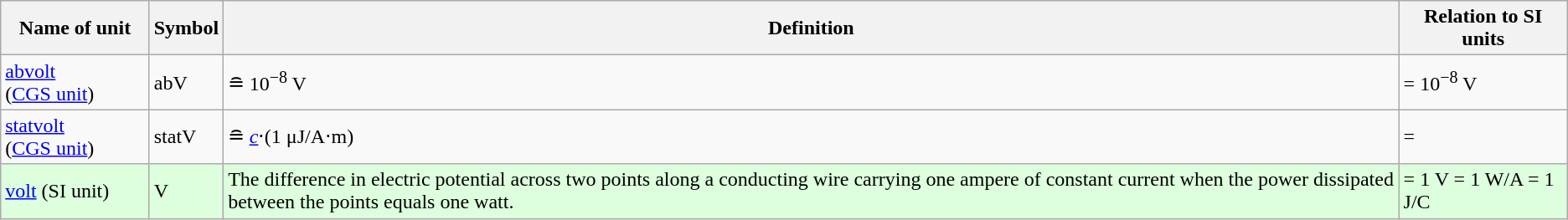<table class="wikitable">
<tr>
<th>Name of unit</th>
<th>Symbol</th>
<th>Definition</th>
<th>Relation to SI units</th>
</tr>
<tr>
<td><a href='#'>abvolt</a> (<a href='#'>CGS&nbsp;unit</a>)</td>
<td>abV</td>
<td>≘ 10<sup>−8</sup> V</td>
<td>= 10<sup>−8</sup> V</td>
</tr>
<tr>
<td><a href='#'>statvolt</a> (<a href='#'>CGS&nbsp;unit</a>)</td>
<td>statV</td>
<td>≘ <a href='#'><em>c</em></a>⋅(1 μJ/A⋅m)</td>
<td>= </td>
</tr>
<tr style="background:#dfd;">
<td><a href='#'>volt</a> (SI unit)</td>
<td>V</td>
<td>The difference in electric potential across two points along a conducting wire carrying one ampere of constant current when the power dissipated between the points equals one watt.</td>
<td>= 1 V = 1 W/A  = 1 J/C</td>
</tr>
</table>
